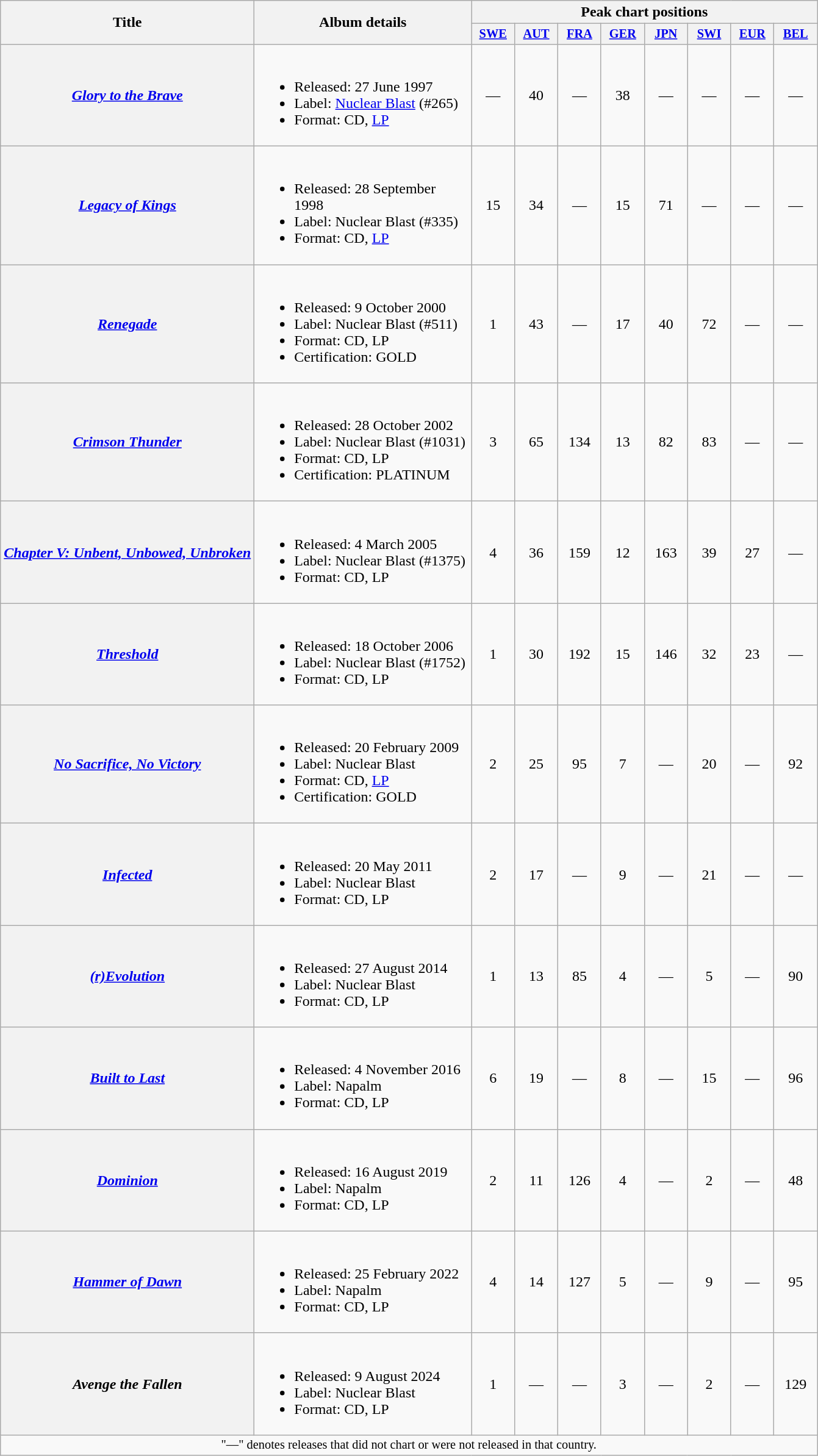<table class="wikitable plainrowheaders">
<tr>
<th rowspan="2">Title</th>
<th rowspan="2" style="width:230px;">Album details</th>
<th colspan="8">Peak chart positions</th>
</tr>
<tr>
<th style="width:3em;font-size:85%;"><a href='#'>SWE</a><br></th>
<th style="width:3em;font-size:85%;"><a href='#'>AUT</a><br></th>
<th style="width:3em;font-size:85%;"><a href='#'>FRA</a><br></th>
<th style="width:3em;font-size:85%;"><a href='#'>GER</a><br></th>
<th style="width:3em;font-size:85%;"><a href='#'>JPN</a><br></th>
<th style="width:3em;font-size:85%;"><a href='#'>SWI</a><br></th>
<th style="width:3em;font-size:85%;"><a href='#'>EUR</a><br></th>
<th style="width:3em;font-size:85%;"><a href='#'>BEL</a><br></th>
</tr>
<tr>
<th scope="row"><em><a href='#'>Glory to the Brave</a></em></th>
<td><br><ul><li>Released: 27 June 1997</li><li>Label: <a href='#'>Nuclear Blast</a> (#265)</li><li>Format: CD, <a href='#'>LP</a></li></ul></td>
<td style="text-align:center;">—</td>
<td style="text-align:center;">40</td>
<td style="text-align:center;">—</td>
<td style="text-align:center;">38</td>
<td style="text-align:center;">—</td>
<td style="text-align:center;">—</td>
<td style="text-align:center;">—</td>
<td style="text-align:center;">—</td>
</tr>
<tr>
<th scope="row"><em><a href='#'>Legacy of Kings</a></em></th>
<td><br><ul><li>Released: 28 September 1998</li><li>Label: Nuclear Blast (#335)</li><li>Format: CD, <a href='#'>LP</a></li></ul></td>
<td style="text-align:center;">15</td>
<td style="text-align:center;">34</td>
<td style="text-align:center;">—</td>
<td style="text-align:center;">15</td>
<td style="text-align:center;">71</td>
<td style="text-align:center;">—</td>
<td style="text-align:center;">—</td>
<td style="text-align:center;">—</td>
</tr>
<tr>
<th scope="row"><em><a href='#'>Renegade</a></em></th>
<td><br><ul><li>Released: 9 October 2000</li><li>Label: Nuclear Blast (#511)</li><li>Format: CD, LP</li><li>Certification: GOLD</li></ul></td>
<td style="text-align:center;">1</td>
<td style="text-align:center;">43</td>
<td style="text-align:center;">—</td>
<td style="text-align:center;">17</td>
<td style="text-align:center;">40</td>
<td style="text-align:center;">72</td>
<td style="text-align:center;">—</td>
<td style="text-align:center;">—</td>
</tr>
<tr>
<th scope="row"><em><a href='#'>Crimson Thunder</a></em></th>
<td><br><ul><li>Released: 28 October 2002</li><li>Label: Nuclear Blast (#1031)</li><li>Format: CD, LP</li><li>Certification: PLATINUM</li></ul></td>
<td style="text-align:center;">3</td>
<td style="text-align:center;">65</td>
<td style="text-align:center;">134</td>
<td style="text-align:center;">13</td>
<td style="text-align:center;">82</td>
<td style="text-align:center;">83</td>
<td style="text-align:center;">—</td>
<td style="text-align:center;">—</td>
</tr>
<tr>
<th scope="row"><em><a href='#'>Chapter V: Unbent, Unbowed, Unbroken</a></em></th>
<td><br><ul><li>Released: 4 March 2005</li><li>Label: Nuclear Blast (#1375)</li><li>Format: CD, LP</li></ul></td>
<td style="text-align:center;">4</td>
<td style="text-align:center;">36</td>
<td style="text-align:center;">159</td>
<td style="text-align:center;">12</td>
<td style="text-align:center;">163</td>
<td style="text-align:center;">39</td>
<td style="text-align:center;">27</td>
<td style="text-align:center;">—</td>
</tr>
<tr>
<th scope="row"><em><a href='#'>Threshold</a></em></th>
<td><br><ul><li>Released: 18 October 2006</li><li>Label: Nuclear Blast (#1752)</li><li>Format: CD, LP</li></ul></td>
<td style="text-align:center;">1</td>
<td style="text-align:center;">30</td>
<td style="text-align:center;">192</td>
<td style="text-align:center;">15</td>
<td style="text-align:center;">146</td>
<td style="text-align:center;">32</td>
<td style="text-align:center;">23</td>
<td style="text-align:center;">—</td>
</tr>
<tr>
<th scope="row"><em><a href='#'>No Sacrifice, No Victory</a></em></th>
<td><br><ul><li>Released: 20 February 2009</li><li>Label: Nuclear Blast</li><li>Format: CD, <a href='#'>LP</a></li><li>Certification: GOLD</li></ul></td>
<td style="text-align:center;">2</td>
<td style="text-align:center;">25</td>
<td style="text-align:center;">95</td>
<td style="text-align:center;">7</td>
<td style="text-align:center;">—</td>
<td style="text-align:center;">20</td>
<td style="text-align:center;">—</td>
<td style="text-align:center;">92</td>
</tr>
<tr>
<th scope="row"><em><a href='#'>Infected</a></em></th>
<td><br><ul><li>Released: 20 May 2011</li><li>Label: Nuclear Blast</li><li>Format: CD, LP</li></ul></td>
<td style="text-align:center;">2</td>
<td style="text-align:center;">17</td>
<td style="text-align:center;">—</td>
<td style="text-align:center;">9</td>
<td style="text-align:center;">—</td>
<td style="text-align:center;">21</td>
<td style="text-align:center;">—</td>
<td style="text-align:center;">—</td>
</tr>
<tr>
<th scope="row"><em><a href='#'>(r)Evolution</a></em></th>
<td><br><ul><li>Released: 27 August 2014</li><li>Label: Nuclear Blast</li><li>Format: CD, LP</li></ul></td>
<td style="text-align:center;">1</td>
<td style="text-align:center;">13</td>
<td style="text-align:center;">85</td>
<td style="text-align:center;">4</td>
<td style="text-align:center;">—</td>
<td style="text-align:center;">5</td>
<td style="text-align:center;">—</td>
<td style="text-align:center;">90</td>
</tr>
<tr>
<th scope="row"><em><a href='#'>Built to Last</a></em></th>
<td><br><ul><li>Released: 4 November 2016</li><li>Label: Napalm</li><li>Format: CD, LP</li></ul></td>
<td style="text-align:center;">6</td>
<td style="text-align:center;">19</td>
<td style="text-align:center;">—</td>
<td style="text-align:center;">8</td>
<td style="text-align:center;">—</td>
<td style="text-align:center;">15</td>
<td style="text-align:center;">—</td>
<td style="text-align:center;">96</td>
</tr>
<tr>
<th scope="row"><em><a href='#'>Dominion</a></em></th>
<td><br><ul><li>Released: 16 August 2019</li><li>Label: Napalm</li><li>Format: CD, LP</li></ul></td>
<td style="text-align:center;">2</td>
<td style="text-align:center;">11</td>
<td style="text-align:center;">126</td>
<td style="text-align:center;">4</td>
<td style="text-align:center;">—</td>
<td style="text-align:center;">2</td>
<td style="text-align:center;">—</td>
<td style="text-align:center;">48</td>
</tr>
<tr>
<th scope="row"><em><a href='#'>Hammer of Dawn</a></em></th>
<td><br><ul><li>Released: 25 February 2022</li><li>Label: Napalm</li><li>Format: CD, LP</li></ul></td>
<td style="text-align:center;">4</td>
<td style="text-align:center;">14</td>
<td style="text-align:center;">127</td>
<td style="text-align:center;">5</td>
<td style="text-align:center;">—</td>
<td style="text-align:center;">9</td>
<td style="text-align:center;">—</td>
<td style="text-align:center;">95</td>
</tr>
<tr>
<th scope="row"><em>Avenge the Fallen</em></th>
<td><br><ul><li>Released: 9 August 2024</li><li>Label: Nuclear Blast</li><li>Format: CD, LP</li></ul></td>
<td style="text-align:center;">1<br></td>
<td style="text-align:center;">—</td>
<td style="text-align:center;">—</td>
<td style="text-align:center;">3</td>
<td style="text-align:center;">—</td>
<td style="text-align:center;">2</td>
<td style="text-align:center;">—</td>
<td style="text-align:center;">129</td>
</tr>
<tr>
<td colspan="10" style="text-align:center; font-size:85%;">"—" denotes releases that did not chart or were not released in that country.</td>
</tr>
</table>
